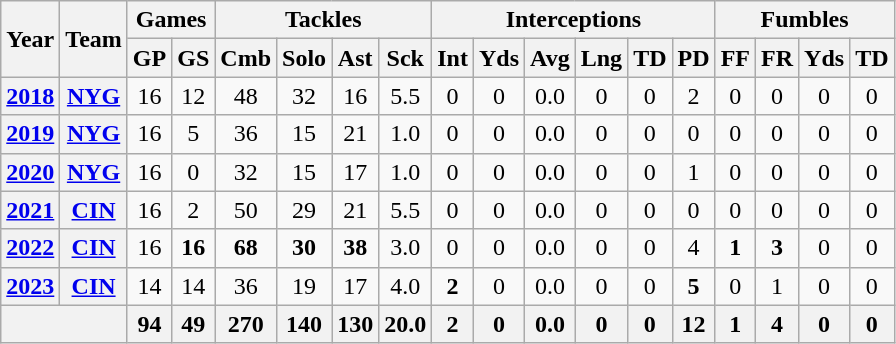<table class="wikitable" style="text-align:center;">
<tr>
<th rowspan="2">Year</th>
<th rowspan="2">Team</th>
<th colspan="2">Games</th>
<th colspan="4">Tackles</th>
<th colspan="6">Interceptions</th>
<th colspan="4">Fumbles</th>
</tr>
<tr>
<th>GP</th>
<th>GS</th>
<th>Cmb</th>
<th>Solo</th>
<th>Ast</th>
<th>Sck</th>
<th>Int</th>
<th>Yds</th>
<th>Avg</th>
<th>Lng</th>
<th>TD</th>
<th>PD</th>
<th>FF</th>
<th>FR</th>
<th>Yds</th>
<th>TD</th>
</tr>
<tr>
<th><a href='#'>2018</a></th>
<th><a href='#'>NYG</a></th>
<td>16</td>
<td>12</td>
<td>48</td>
<td>32</td>
<td>16</td>
<td>5.5</td>
<td>0</td>
<td>0</td>
<td>0.0</td>
<td>0</td>
<td>0</td>
<td>2</td>
<td>0</td>
<td>0</td>
<td>0</td>
<td>0</td>
</tr>
<tr>
<th><a href='#'>2019</a></th>
<th><a href='#'>NYG</a></th>
<td>16</td>
<td>5</td>
<td>36</td>
<td>15</td>
<td>21</td>
<td>1.0</td>
<td>0</td>
<td>0</td>
<td>0.0</td>
<td>0</td>
<td>0</td>
<td>0</td>
<td>0</td>
<td>0</td>
<td>0</td>
<td>0</td>
</tr>
<tr>
<th><a href='#'>2020</a></th>
<th><a href='#'>NYG</a></th>
<td>16</td>
<td>0</td>
<td>32</td>
<td>15</td>
<td>17</td>
<td>1.0</td>
<td>0</td>
<td>0</td>
<td>0.0</td>
<td>0</td>
<td>0</td>
<td>1</td>
<td>0</td>
<td>0</td>
<td>0</td>
<td>0</td>
</tr>
<tr>
<th><a href='#'>2021</a></th>
<th><a href='#'>CIN</a></th>
<td>16</td>
<td>2</td>
<td>50</td>
<td>29</td>
<td>21</td>
<td>5.5</td>
<td>0</td>
<td>0</td>
<td>0.0</td>
<td>0</td>
<td>0</td>
<td>0</td>
<td>0</td>
<td>0</td>
<td>0</td>
<td>0</td>
</tr>
<tr>
<th><a href='#'>2022</a></th>
<th><a href='#'>CIN</a></th>
<td>16</td>
<td><strong>16</strong></td>
<td><strong>68</strong></td>
<td><strong>30</strong></td>
<td><strong>38</strong></td>
<td>3.0</td>
<td>0</td>
<td>0</td>
<td>0.0</td>
<td>0</td>
<td>0</td>
<td>4</td>
<td><strong>1</strong></td>
<td><strong>3</strong></td>
<td>0</td>
<td>0</td>
</tr>
<tr>
<th><a href='#'>2023</a></th>
<th><a href='#'>CIN</a></th>
<td>14</td>
<td>14</td>
<td>36</td>
<td>19</td>
<td>17</td>
<td>4.0</td>
<td><strong>2</strong></td>
<td>0</td>
<td>0.0</td>
<td>0</td>
<td>0</td>
<td><strong>5</strong></td>
<td>0</td>
<td>1</td>
<td>0</td>
<td>0</td>
</tr>
<tr>
<th colspan="2"></th>
<th>94</th>
<th>49</th>
<th>270</th>
<th>140</th>
<th>130</th>
<th>20.0</th>
<th>2</th>
<th>0</th>
<th>0.0</th>
<th>0</th>
<th>0</th>
<th>12</th>
<th>1</th>
<th>4</th>
<th>0</th>
<th>0</th>
</tr>
</table>
